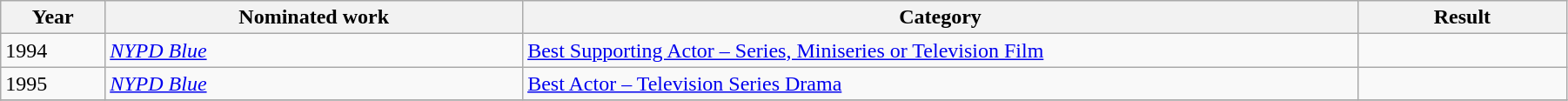<table width="95%" class="wikitable sortable">
<tr>
<th width="5%">Year</th>
<th width="20%">Nominated work</th>
<th width="40%">Category</th>
<th width="10%">Result</th>
</tr>
<tr>
<td>1994</td>
<td><em><a href='#'>NYPD Blue</a></em></td>
<td><a href='#'>Best Supporting Actor – Series, Miniseries or Television Film</a></td>
<td></td>
</tr>
<tr>
<td>1995</td>
<td><em><a href='#'>NYPD Blue</a></em></td>
<td><a href='#'>Best Actor – Television Series Drama</a></td>
<td></td>
</tr>
<tr>
</tr>
</table>
